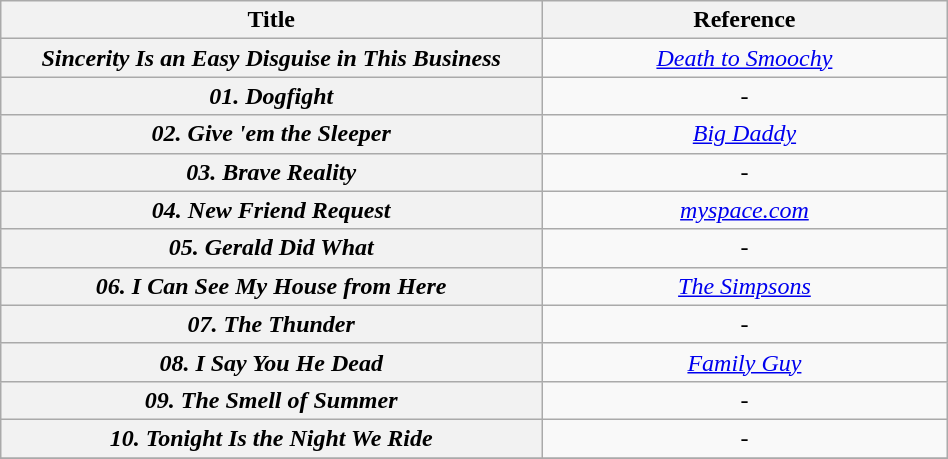<table class="wikitable" style="text-align:center" width=50%>
<tr>
<th rowspan="1" width="15%">Title</th>
<th colspan="1" width="10%">Reference</th>
</tr>
<tr>
<th><em>Sincerity Is an Easy Disguise in This Business</em></th>
<td colspan="1"><em><a href='#'>Death to Smoochy</a></em></td>
</tr>
<tr>
<th><em>01. Dogfight</em></th>
<td colspan="1"><em>-</em></td>
</tr>
<tr>
<th><em>02. Give 'em the Sleeper</em></th>
<td colspan="1"><em><a href='#'>Big Daddy</a></em></td>
</tr>
<tr>
<th><em>03. Brave Reality</em></th>
<td colspan="1"><em>-</em></td>
</tr>
<tr>
<th><em>04. New Friend Request</em></th>
<td colspan="1"><em><a href='#'>myspace.com</a></em></td>
</tr>
<tr>
<th><em>05. Gerald Did What</em></th>
<td colspan="1"><em>-</em></td>
</tr>
<tr>
<th><em>06. I Can See My House from Here</em></th>
<td colspan="1"><em><a href='#'>The Simpsons</a></em></td>
</tr>
<tr>
<th><em>07. The Thunder</em></th>
<td colspan="1"><em>-</em></td>
</tr>
<tr>
<th><em>08. I Say You He Dead</em></th>
<td colspan="1"><em><a href='#'>Family Guy</a></em></td>
</tr>
<tr>
<th><em>09. The Smell of Summer</em></th>
<td colspan="1"><em>-</em></td>
</tr>
<tr>
<th><em>10. Tonight Is the Night We Ride</em></th>
<td colspan="1"><em>-</em></td>
</tr>
<tr>
</tr>
</table>
